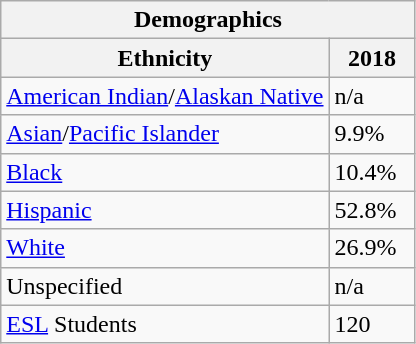<table class="wikitable">
<tr>
<th colspan="4">Demographics</th>
</tr>
<tr>
<th>Ethnicity</th>
<th style="width:50px;">2018</th>
</tr>
<tr>
<td><a href='#'>American Indian</a>/<a href='#'>Alaskan Native</a></td>
<td>n/a</td>
</tr>
<tr>
<td><a href='#'>Asian</a>/<a href='#'>Pacific Islander</a></td>
<td>9.9%</td>
</tr>
<tr>
<td><a href='#'>Black</a></td>
<td>10.4%</td>
</tr>
<tr>
<td><a href='#'>Hispanic</a></td>
<td>52.8%</td>
</tr>
<tr>
<td><a href='#'>White</a></td>
<td>26.9%</td>
</tr>
<tr>
<td>Unspecified</td>
<td>n/a</td>
</tr>
<tr>
<td><a href='#'>ESL</a> Students</td>
<td>120</td>
</tr>
</table>
